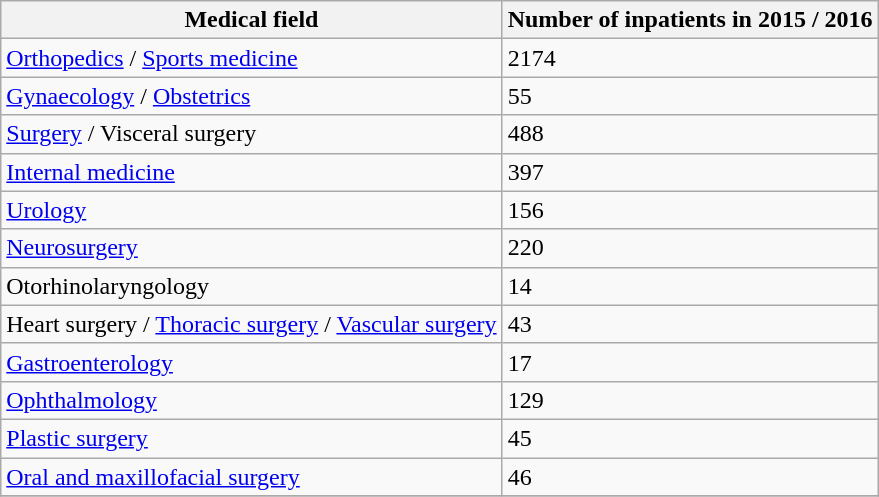<table class="wikitable sortable">
<tr>
<th>Medical field</th>
<th>Number of inpatients in 2015 / 2016</th>
</tr>
<tr>
<td><a href='#'>Orthopedics</a> / <a href='#'>Sports medicine</a></td>
<td>2174</td>
</tr>
<tr>
<td><a href='#'>Gynaecology</a> / <a href='#'>Obstetrics</a></td>
<td>55</td>
</tr>
<tr>
<td><a href='#'>Surgery</a> / Visceral surgery</td>
<td>488</td>
</tr>
<tr>
<td><a href='#'>Internal medicine</a></td>
<td>397</td>
</tr>
<tr>
<td><a href='#'>Urology</a></td>
<td>156</td>
</tr>
<tr>
<td><a href='#'>Neurosurgery</a></td>
<td>220</td>
</tr>
<tr>
<td>Otorhinolaryngology</td>
<td>14</td>
</tr>
<tr>
<td>Heart surgery / <a href='#'>Thoracic surgery</a> / <a href='#'>Vascular surgery</a></td>
<td>43</td>
</tr>
<tr>
<td><a href='#'>Gastroenterology</a></td>
<td>17</td>
</tr>
<tr>
<td><a href='#'>Ophthalmology</a></td>
<td>129</td>
</tr>
<tr>
<td><a href='#'>Plastic surgery</a></td>
<td>45</td>
</tr>
<tr>
<td><a href='#'>Oral and maxillofacial surgery</a></td>
<td>46</td>
</tr>
<tr>
</tr>
</table>
